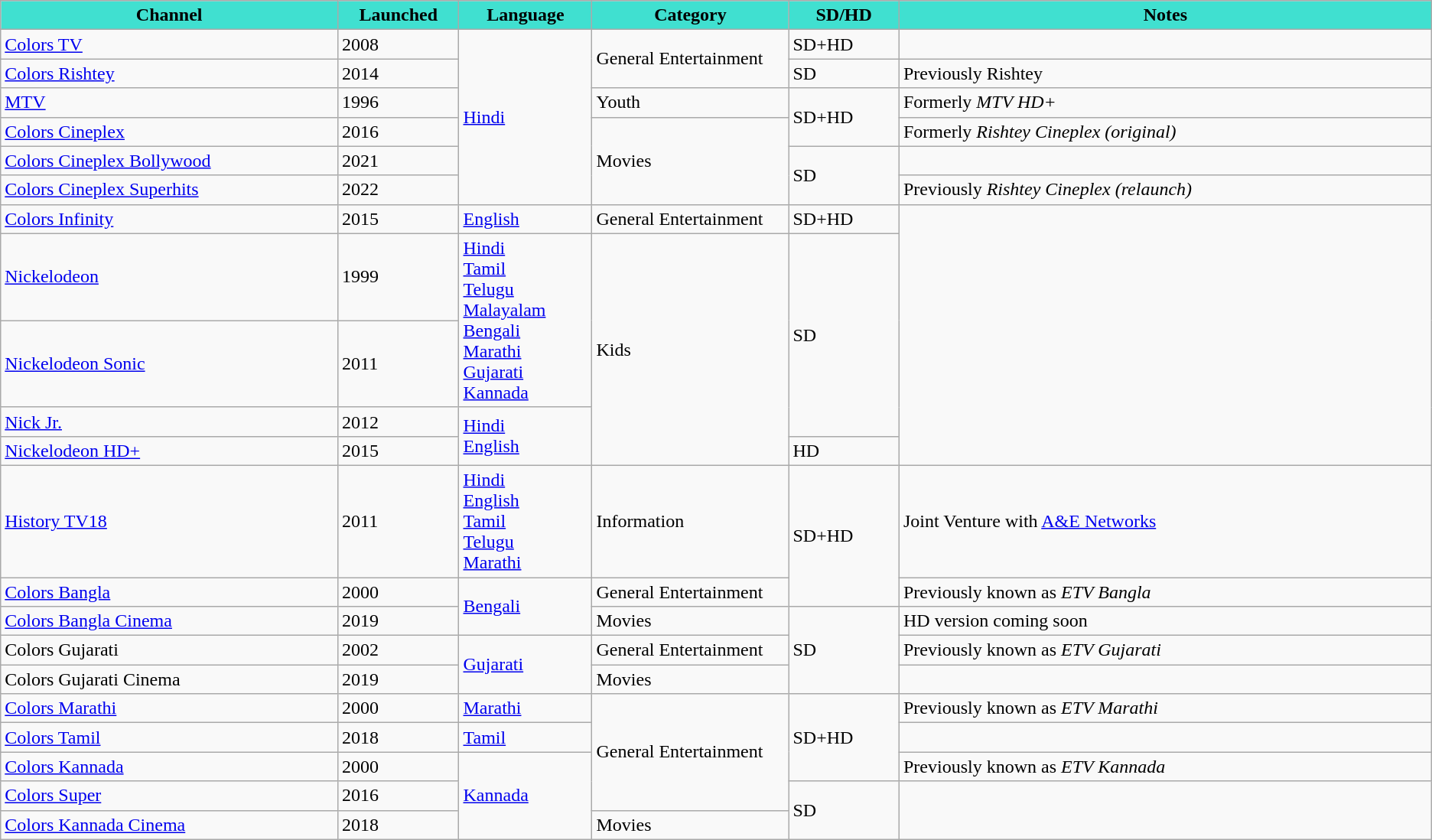<table class="wikitable sortable">
<tr>
<th style="width:430pt;background:Turquoise;">Channel</th>
<th style="width:105pt;background:Turquoise;">Launched</th>
<th style="width:120pt;background:Turquoise;">Language</th>
<th style="width:200pt;background:Turquoise;">Category</th>
<th style="width:105pt;background:Turquoise;">SD/HD</th>
<th style="width:750pt;background:Turquoise;">Notes</th>
</tr>
<tr>
<td><a href='#'>Colors TV</a></td>
<td>2008</td>
<td rowspan="6"><a href='#'>Hindi</a></td>
<td rowspan="2">General Entertainment</td>
<td>SD+HD</td>
<td></td>
</tr>
<tr>
<td><a href='#'>Colors Rishtey</a></td>
<td>2014</td>
<td>SD</td>
<td>Previously Rishtey</td>
</tr>
<tr>
<td><a href='#'>MTV</a></td>
<td>1996</td>
<td>Youth</td>
<td rowspan="2">SD+HD</td>
<td>Formerly <em>MTV HD+</em></td>
</tr>
<tr>
<td><a href='#'>Colors Cineplex</a></td>
<td>2016</td>
<td rowspan="3">Movies</td>
<td>Formerly <em>Rishtey Cineplex (original)</em></td>
</tr>
<tr>
<td><a href='#'>Colors Cineplex Bollywood</a></td>
<td>2021</td>
<td rowspan="2">SD</td>
<td></td>
</tr>
<tr>
<td><a href='#'>Colors Cineplex Superhits</a></td>
<td>2022</td>
<td>Previously <em>Rishtey Cineplex (relaunch)</em></td>
</tr>
<tr>
<td><a href='#'>Colors Infinity</a></td>
<td>2015</td>
<td><a href='#'>English</a></td>
<td>General Entertainment</td>
<td>SD+HD</td>
<td rowspan="5"></td>
</tr>
<tr>
<td><a href='#'>Nickelodeon</a></td>
<td>1999</td>
<td rowspan="2"><a href='#'>Hindi</a><br><a href='#'>Tamil</a><br><a href='#'>Telugu</a><br><a href='#'>Malayalam</a><br><a href='#'>Bengali</a><br><a href='#'>Marathi</a><br><a href='#'>Gujarati</a><br><a href='#'>Kannada</a></td>
<td rowspan="4">Kids</td>
<td rowspan="3">SD</td>
</tr>
<tr>
<td><a href='#'>Nickelodeon Sonic</a></td>
<td>2011</td>
</tr>
<tr>
<td><a href='#'>Nick Jr.</a></td>
<td>2012</td>
<td rowspan="2"><a href='#'>Hindi</a><br><a href='#'>English</a></td>
</tr>
<tr>
<td><a href='#'>Nickelodeon HD+</a></td>
<td>2015</td>
<td>HD</td>
</tr>
<tr>
<td><a href='#'>History TV18</a></td>
<td>2011</td>
<td><a href='#'>Hindi</a><br><a href='#'>English</a><br><a href='#'>Tamil</a><br><a href='#'>Telugu</a><br><a href='#'>Marathi</a></td>
<td>Information</td>
<td rowspan="2">SD+HD</td>
<td>Joint Venture with <a href='#'>A&E Networks</a></td>
</tr>
<tr>
<td><a href='#'>Colors Bangla</a></td>
<td>2000</td>
<td rowspan="2"><a href='#'>Bengali</a></td>
<td>General Entertainment</td>
<td>Previously known as <em>ETV Bangla</em></td>
</tr>
<tr>
<td><a href='#'>Colors Bangla Cinema</a></td>
<td>2019</td>
<td>Movies</td>
<td rowspan="3">SD</td>
<td>HD version coming soon</td>
</tr>
<tr>
<td>Colors Gujarati</td>
<td>2002</td>
<td rowspan="2"><a href='#'>Gujarati</a></td>
<td>General Entertainment</td>
<td>Previously known as <em>ETV Gujarati</em></td>
</tr>
<tr>
<td>Colors Gujarati Cinema</td>
<td>2019</td>
<td>Movies</td>
<td></td>
</tr>
<tr>
<td><a href='#'>Colors Marathi</a></td>
<td>2000</td>
<td><a href='#'>Marathi</a></td>
<td rowspan="4">General Entertainment</td>
<td rowspan="3">SD+HD</td>
<td>Previously known as <em>ETV Marathi</em></td>
</tr>
<tr>
<td><a href='#'>Colors Tamil</a></td>
<td>2018</td>
<td><a href='#'>Tamil</a></td>
<td></td>
</tr>
<tr>
<td><a href='#'>Colors Kannada</a></td>
<td>2000</td>
<td rowspan="3"><a href='#'>Kannada</a></td>
<td>Previously known as <em>ETV Kannada</em></td>
</tr>
<tr>
<td><a href='#'>Colors Super</a></td>
<td>2016</td>
<td rowspan="2">SD</td>
<td rowspan="2"></td>
</tr>
<tr>
<td><a href='#'>Colors Kannada Cinema</a></td>
<td>2018</td>
<td>Movies</td>
</tr>
</table>
